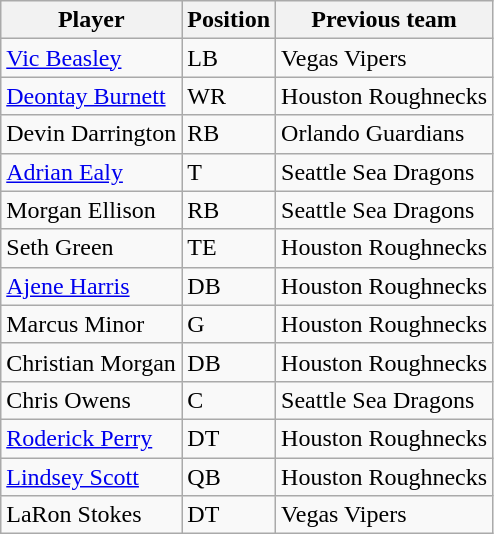<table class="wikitable">
<tr>
<th>Player</th>
<th>Position</th>
<th>Previous team</th>
</tr>
<tr>
<td><a href='#'>Vic Beasley</a></td>
<td>LB</td>
<td>Vegas Vipers</td>
</tr>
<tr>
<td><a href='#'>Deontay Burnett</a></td>
<td>WR</td>
<td>Houston Roughnecks</td>
</tr>
<tr>
<td>Devin Darrington</td>
<td>RB</td>
<td>Orlando Guardians</td>
</tr>
<tr>
<td><a href='#'>Adrian Ealy</a></td>
<td>T</td>
<td>Seattle Sea Dragons</td>
</tr>
<tr>
<td>Morgan Ellison</td>
<td>RB</td>
<td>Seattle Sea Dragons</td>
</tr>
<tr>
<td>Seth Green</td>
<td>TE</td>
<td>Houston Roughnecks</td>
</tr>
<tr>
<td><a href='#'>Ajene Harris</a></td>
<td>DB</td>
<td>Houston Roughnecks</td>
</tr>
<tr>
<td>Marcus Minor</td>
<td>G</td>
<td>Houston Roughnecks</td>
</tr>
<tr>
<td>Christian Morgan</td>
<td>DB</td>
<td>Houston Roughnecks</td>
</tr>
<tr>
<td>Chris Owens</td>
<td>C</td>
<td>Seattle Sea Dragons</td>
</tr>
<tr>
<td><a href='#'>Roderick Perry</a></td>
<td>DT</td>
<td>Houston Roughnecks</td>
</tr>
<tr>
<td><a href='#'>Lindsey Scott</a></td>
<td>QB</td>
<td>Houston Roughnecks</td>
</tr>
<tr>
<td>LaRon Stokes</td>
<td>DT</td>
<td>Vegas Vipers</td>
</tr>
</table>
